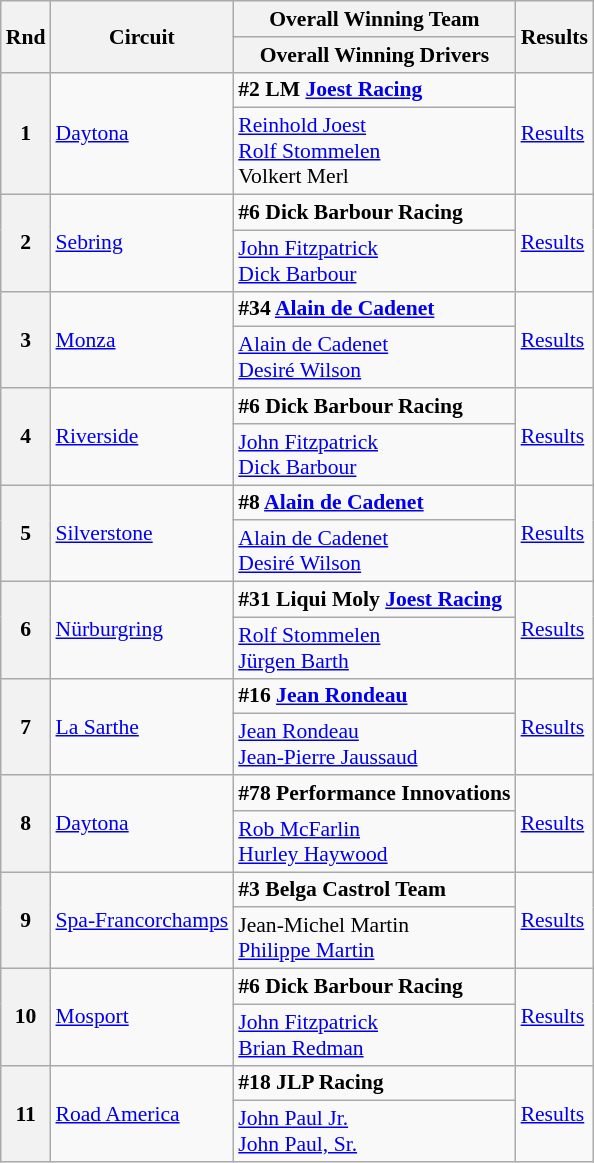<table class="wikitable" style="font-size: 90%;">
<tr>
<th rowspan=2>Rnd</th>
<th rowspan=2>Circuit</th>
<th>Overall Winning Team</th>
<th rowspan=2>Results</th>
</tr>
<tr>
<th>Overall Winning Drivers</th>
</tr>
<tr>
<th rowspan=2>1</th>
<td rowspan=2><a href='#'>Daytona</a></td>
<td><strong> #2 LM <a href='#'>Joest Racing</a></strong></td>
<td rowspan=2><a href='#'>Results</a></td>
</tr>
<tr>
<td> <a href='#'>Reinhold Joest</a><br> <a href='#'>Rolf Stommelen</a><br> Volkert Merl</td>
</tr>
<tr>
<th rowspan=2>2</th>
<td rowspan=2><a href='#'>Sebring</a></td>
<td><strong> #6 Dick Barbour Racing</strong></td>
<td rowspan=2><a href='#'>Results</a></td>
</tr>
<tr>
<td> <a href='#'>John Fitzpatrick</a><br> <a href='#'>Dick Barbour</a></td>
</tr>
<tr>
<th rowspan=2>3</th>
<td rowspan=2><a href='#'>Monza</a></td>
<td><strong> #34 <a href='#'>Alain de Cadenet</a></strong></td>
<td rowspan=2><a href='#'>Results</a></td>
</tr>
<tr>
<td> <a href='#'>Alain de Cadenet</a><br> <a href='#'>Desiré Wilson</a></td>
</tr>
<tr>
<th rowspan=2>4</th>
<td rowspan=2><a href='#'>Riverside</a></td>
<td><strong> #6 Dick Barbour Racing</strong></td>
<td rowspan=2><a href='#'>Results</a></td>
</tr>
<tr>
<td> <a href='#'>John Fitzpatrick</a><br> <a href='#'>Dick Barbour</a></td>
</tr>
<tr>
<th rowspan=2>5</th>
<td rowspan=2><a href='#'>Silverstone</a></td>
<td><strong> #8 <a href='#'>Alain de Cadenet</a></strong></td>
<td rowspan=2><a href='#'>Results</a></td>
</tr>
<tr>
<td> <a href='#'>Alain de Cadenet</a><br> <a href='#'>Desiré Wilson</a></td>
</tr>
<tr>
<th rowspan=2>6</th>
<td rowspan=2><a href='#'>Nürburgring</a></td>
<td><strong> #31 Liqui Moly <a href='#'>Joest Racing</a></strong></td>
<td rowspan=2><a href='#'>Results</a></td>
</tr>
<tr>
<td> <a href='#'>Rolf Stommelen</a><br> <a href='#'>Jürgen Barth</a></td>
</tr>
<tr>
<th rowspan=2>7</th>
<td rowspan=2><a href='#'>La Sarthe</a></td>
<td><strong> #16 <a href='#'>Jean Rondeau</a></strong></td>
<td rowspan=2><a href='#'>Results</a></td>
</tr>
<tr>
<td> <a href='#'>Jean Rondeau</a><br> <a href='#'>Jean-Pierre Jaussaud</a></td>
</tr>
<tr>
<th rowspan=2>8</th>
<td rowspan=2><a href='#'>Daytona</a></td>
<td><strong> #78 Performance Innovations</strong></td>
<td rowspan=2><a href='#'>Results</a></td>
</tr>
<tr>
<td> <a href='#'>Rob McFarlin</a><br> <a href='#'>Hurley Haywood</a></td>
</tr>
<tr>
<th rowspan=2>9</th>
<td rowspan=2><a href='#'>Spa-Francorchamps</a></td>
<td><strong> #3 Belga Castrol Team</strong></td>
<td rowspan=2><a href='#'>Results</a></td>
</tr>
<tr>
<td> Jean-Michel Martin<br> <a href='#'>Philippe Martin</a></td>
</tr>
<tr>
<th rowspan=2>10</th>
<td rowspan=2><a href='#'>Mosport</a></td>
<td><strong> #6 Dick Barbour Racing</strong></td>
<td rowspan=2><a href='#'>Results</a></td>
</tr>
<tr>
<td> <a href='#'>John Fitzpatrick</a><br> <a href='#'>Brian Redman</a></td>
</tr>
<tr>
<th rowspan=2>11</th>
<td rowspan=2><a href='#'>Road America</a></td>
<td><strong> #18 JLP Racing</strong></td>
<td rowspan=2><a href='#'>Results</a></td>
</tr>
<tr>
<td> <a href='#'>John Paul Jr.</a><br> <a href='#'>John Paul, Sr.</a></td>
</tr>
</table>
